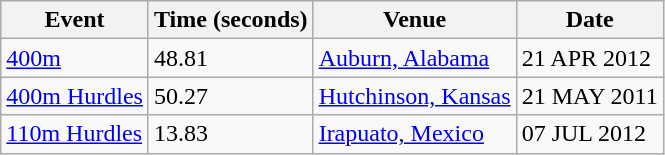<table class=wikitable>
<tr>
<th>Event</th>
<th>Time (seconds)</th>
<th>Venue</th>
<th>Date</th>
</tr>
<tr>
<td><a href='#'>400m</a></td>
<td>48.81</td>
<td><a href='#'>Auburn, Alabama</a></td>
<td>21 APR 2012</td>
</tr>
<tr>
<td><a href='#'>400m Hurdles</a></td>
<td>50.27</td>
<td><a href='#'>Hutchinson, Kansas</a></td>
<td>21 MAY 2011</td>
</tr>
<tr>
<td><a href='#'>110m Hurdles</a></td>
<td>13.83</td>
<td><a href='#'>Irapuato, Mexico</a></td>
<td>07 JUL 2012</td>
</tr>
</table>
